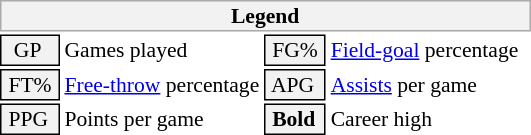<table class="toccolours" style="font-size: 90%; white-space: nowrap;">
<tr>
<th colspan="6" style="background:#f2f2f2; border:1px solid #aaa;">Legend</th>
</tr>
<tr>
<td style="background:#f2f2f2; border:1px solid black;">  GP</td>
<td>Games played</td>
<td style="background:#f2f2f2; border:1px solid black;"> FG% </td>
<td style="padding-right: 8px"><a href='#'>Field-goal</a> percentage</td>
</tr>
<tr>
<td style="background:#f2f2f2; border:1px solid black;"> FT% </td>
<td><a href='#'>Free-throw</a> percentage</td>
<td style="background:#f2f2f2; border:1px solid black;"> APG </td>
<td><a href='#'>Assists</a> per game</td>
</tr>
<tr>
<td style="background:#f2f2f2; border:1px solid black;"> PPG </td>
<td>Points per game</td>
<td style="background-color: #F2F2F2; border: 1px solid black"> <strong>Bold</strong> </td>
<td>Career high</td>
</tr>
<tr>
</tr>
</table>
